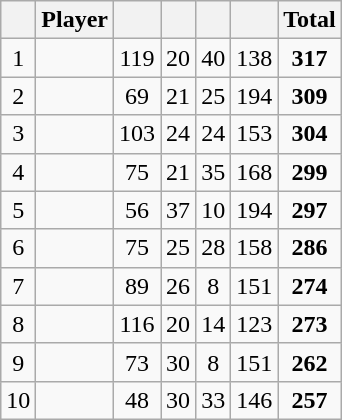<table class="wikitable sortable" style="text-align:center;">
<tr>
<th></th>
<th>Player</th>
<th></th>
<th></th>
<th></th>
<th></th>
<th>Total</th>
</tr>
<tr>
<td>1</td>
<td align=left> </td>
<td>119</td>
<td>20</td>
<td>40</td>
<td>138</td>
<td><strong>317</strong></td>
</tr>
<tr>
<td>2</td>
<td align=left> </td>
<td>69</td>
<td>21</td>
<td>25</td>
<td>194</td>
<td><strong>309</strong></td>
</tr>
<tr>
<td>3</td>
<td align=left> </td>
<td>103</td>
<td>24</td>
<td>24</td>
<td>153</td>
<td><strong>304</strong></td>
</tr>
<tr>
<td>4</td>
<td align=left> </td>
<td>75</td>
<td>21</td>
<td>35</td>
<td>168</td>
<td><strong>299</strong></td>
</tr>
<tr>
<td>5</td>
<td align=left> </td>
<td>56</td>
<td>37</td>
<td>10</td>
<td>194</td>
<td><strong>297</strong></td>
</tr>
<tr>
<td>6</td>
<td align=left> </td>
<td>75</td>
<td>25</td>
<td>28</td>
<td>158</td>
<td><strong>286</strong></td>
</tr>
<tr>
<td>7</td>
<td align=left> </td>
<td>89</td>
<td>26</td>
<td>8</td>
<td>151</td>
<td><strong>274</strong></td>
</tr>
<tr>
<td>8</td>
<td align=left> </td>
<td>116</td>
<td>20</td>
<td>14</td>
<td>123</td>
<td><strong>273</strong></td>
</tr>
<tr>
<td>9</td>
<td align=left> </td>
<td>73</td>
<td>30</td>
<td>8</td>
<td>151</td>
<td><strong>262</strong></td>
</tr>
<tr>
<td>10</td>
<td align=left> </td>
<td>48</td>
<td>30</td>
<td>33</td>
<td>146</td>
<td><strong>257</strong></td>
</tr>
</table>
